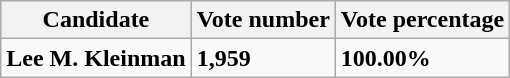<table class="wikitable">
<tr>
<th>Candidate</th>
<th>Vote number</th>
<th>Vote percentage</th>
</tr>
<tr>
<td><strong>Lee M. Kleinman</strong></td>
<td><strong>1,959</strong></td>
<td><strong>100.00%</strong></td>
</tr>
</table>
